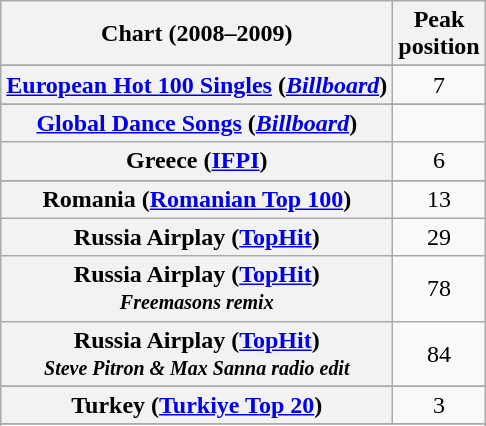<table class="wikitable sortable plainrowheaders" style="text-align:center">
<tr>
<th scope="col">Chart (2008–2009)</th>
<th scope="col">Peak<br>position</th>
</tr>
<tr>
</tr>
<tr>
</tr>
<tr>
</tr>
<tr>
</tr>
<tr>
</tr>
<tr>
</tr>
<tr>
</tr>
<tr>
</tr>
<tr>
<th scope="row"><a href='#'>European Hot 100 Singles</a> (<em><a href='#'>Billboard</a></em>)</th>
<td style="text-align:center;">7</td>
</tr>
<tr>
</tr>
<tr>
</tr>
<tr>
</tr>
<tr>
<th scope="row"><a href='#'>Global Dance Songs</a> (<em><a href='#'>Billboard</a></em>)</th>
<td></td>
</tr>
<tr>
<th scope="row">Greece (<a href='#'>IFPI</a>)</th>
<td style="text-align:center;">6</td>
</tr>
<tr>
</tr>
<tr>
</tr>
<tr>
</tr>
<tr>
</tr>
<tr>
</tr>
<tr>
</tr>
<tr>
</tr>
<tr>
<th scope="row">Romania (<a href='#'>Romanian Top 100</a>)</th>
<td>13</td>
</tr>
<tr>
<th scope="row">Russia Airplay (<a href='#'>TopHit</a>)</th>
<td>29</td>
</tr>
<tr>
<th scope="row">Russia Airplay (<a href='#'>TopHit</a>)<br><small><em>Freemasons remix</em></small></th>
<td>78</td>
</tr>
<tr>
<th scope="row">Russia Airplay (<a href='#'>TopHit</a>)<br><small><em>Steve Pitron & Max Sanna radio edit</em></small></th>
<td>84</td>
</tr>
<tr>
</tr>
<tr>
</tr>
<tr>
</tr>
<tr>
<th scope="row">Turkey (<a href='#'>Turkiye Top 20</a>)</th>
<td style="text-align:center;">3</td>
</tr>
<tr>
</tr>
<tr>
</tr>
<tr>
</tr>
</table>
